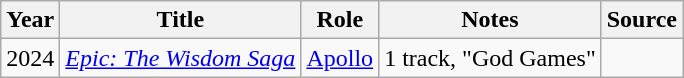<table class="wikitable sortable plainrowheaders">
<tr>
<th>Year</th>
<th>Title</th>
<th>Role</th>
<th class="unsortable">Notes</th>
<th class="unsortable">Source</th>
</tr>
<tr>
<td>2024</td>
<td><em><a href='#'>Epic: The Wisdom Saga</a></em></td>
<td><a href='#'>Apollo</a></td>
<td>1 track, "God Games"</td>
<td></td>
</tr>
</table>
